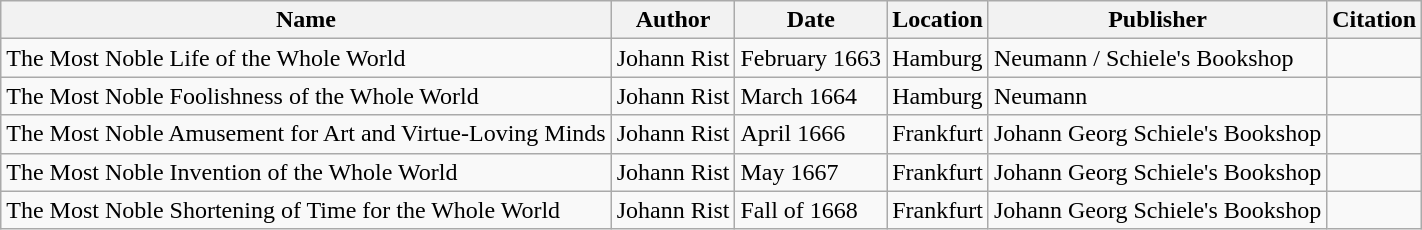<table class="wikitable">
<tr>
<th>Name</th>
<th>Author</th>
<th>Date</th>
<th>Location</th>
<th>Publisher</th>
<th>Citation</th>
</tr>
<tr>
<td>The Most Noble Life of the Whole World</td>
<td>Johann Rist</td>
<td>February 1663</td>
<td>Hamburg</td>
<td>Neumann / Schiele's Bookshop</td>
<td></td>
</tr>
<tr>
<td>The Most Noble Foolishness of the Whole World</td>
<td>Johann Rist</td>
<td>March 1664</td>
<td>Hamburg</td>
<td>Neumann</td>
<td></td>
</tr>
<tr>
<td>The Most Noble Amusement for Art and Virtue-Loving Minds</td>
<td>Johann Rist</td>
<td>April 1666</td>
<td>Frankfurt</td>
<td>Johann Georg Schiele's Bookshop</td>
<td></td>
</tr>
<tr>
<td>The Most Noble Invention of the Whole World</td>
<td>Johann Rist</td>
<td>May 1667</td>
<td>Frankfurt</td>
<td>Johann Georg Schiele's Bookshop</td>
<td></td>
</tr>
<tr>
<td>The Most Noble Shortening of Time for the Whole World</td>
<td>Johann Rist</td>
<td>Fall of 1668</td>
<td>Frankfurt</td>
<td>Johann Georg Schiele's Bookshop</td>
<td></td>
</tr>
</table>
